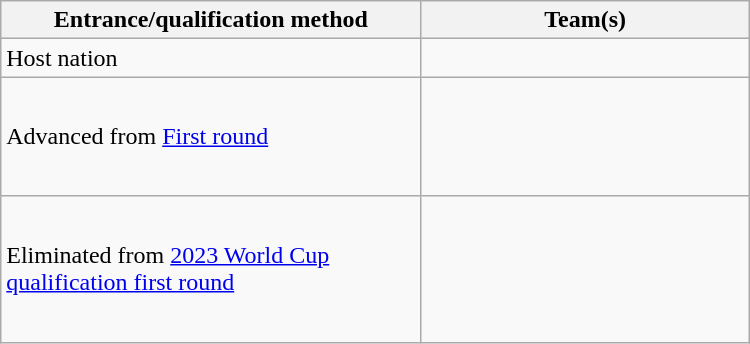<table class="wikitable" style="width: 500px;">
<tr>
<th style="width: 20%;">Entrance/qualification method</th>
<th style="width: 20%;">Team(s)</th>
</tr>
<tr>
<td>Host nation</td>
<td></td>
</tr>
<tr>
<td>Advanced from <a href='#'>First round</a></td>
<td><br><br><br><br></td>
</tr>
<tr>
<td>Eliminated from <a href='#'>2023 World Cup qualification first round</a></td>
<td><br><br><br><br><br></td>
</tr>
</table>
